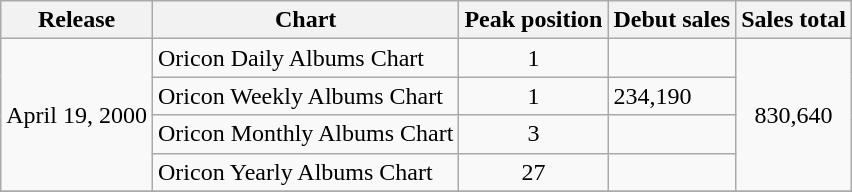<table class="wikitable">
<tr>
<th>Release</th>
<th>Chart</th>
<th>Peak position</th>
<th>Debut sales</th>
<th>Sales total</th>
</tr>
<tr>
<td align="center" rowspan="4">April 19, 2000</td>
<td align="left">Oricon Daily Albums Chart</td>
<td align="center">1</td>
<td align="left"></td>
<td align="center" rowspan="4">830,640</td>
</tr>
<tr>
<td align="left">Oricon Weekly Albums Chart</td>
<td align="center">1</td>
<td align="left">234,190</td>
</tr>
<tr>
<td align="left">Oricon Monthly Albums Chart</td>
<td align="center">3</td>
<td align="left"></td>
</tr>
<tr>
<td align="left">Oricon Yearly Albums Chart</td>
<td align="center">27</td>
<td align="left"></td>
</tr>
<tr>
</tr>
</table>
